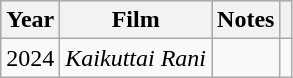<table class="wikitable">
<tr style="background:#ccc; text-align:center;">
<th>Year</th>
<th>Film</th>
<th>Notes</th>
<th class="unsortable"></th>
</tr>
<tr>
<td>2024</td>
<td><em>Kaikuttai Rani</em></td>
<td></td>
</tr>
</table>
